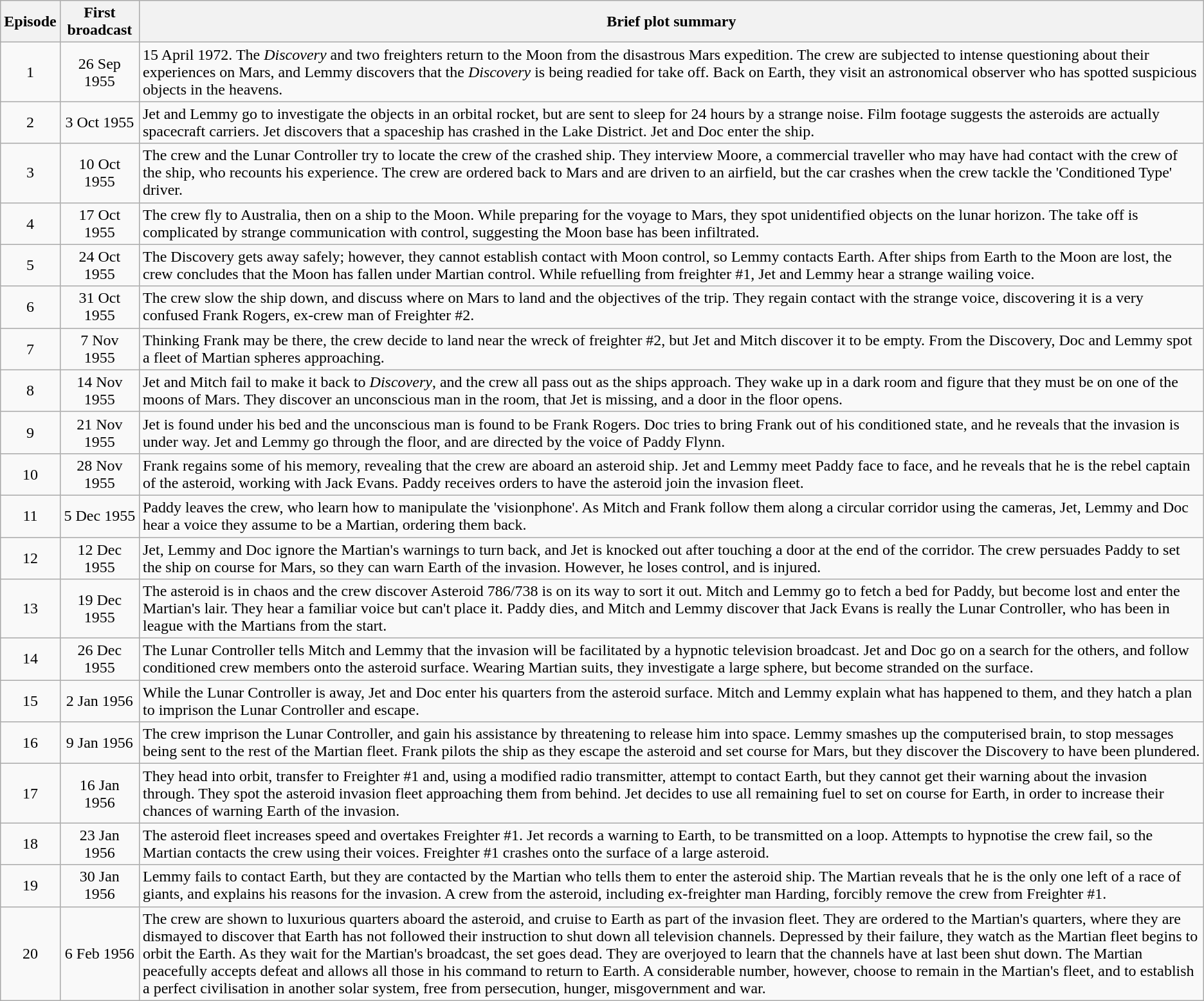<table class="wikitable">
<tr>
<th>Episode</th>
<th>First broadcast</th>
<th>Brief plot summary</th>
</tr>
<tr>
<td align="center">1</td>
<td align="center">26 Sep 1955</td>
<td>15 April 1972. The <em>Discovery</em> and two freighters return to the Moon from the disastrous Mars expedition. The crew are subjected to intense questioning about their experiences on Mars, and Lemmy discovers that the <em>Discovery</em> is being readied for take off. Back on Earth, they visit an astronomical observer who has spotted suspicious objects in the heavens.</td>
</tr>
<tr>
<td align="center">2</td>
<td align="center">3 Oct 1955</td>
<td>Jet and Lemmy go to investigate the objects in an orbital rocket, but are sent to sleep for 24 hours by a strange noise. Film footage suggests the asteroids are actually spacecraft carriers. Jet discovers that a spaceship has crashed in the Lake District. Jet and Doc enter the ship.</td>
</tr>
<tr>
<td align="center">3</td>
<td align="center">10 Oct 1955</td>
<td>The crew and the Lunar Controller try to locate the crew of the crashed ship. They interview Moore, a commercial traveller who may have had contact with the crew of the ship, who recounts his experience. The crew are ordered back to Mars and are driven to an airfield, but the car crashes when the crew tackle the 'Conditioned Type' driver.</td>
</tr>
<tr>
<td align="center">4</td>
<td align="center">17 Oct 1955</td>
<td>The crew fly to Australia, then on a ship to the Moon. While preparing for the voyage to Mars, they spot unidentified objects on the lunar horizon. The take off is complicated by strange communication with control, suggesting the Moon base has been infiltrated.</td>
</tr>
<tr>
<td align="center">5</td>
<td align="center">24 Oct 1955</td>
<td>The Discovery gets away safely; however, they cannot establish contact with Moon control, so Lemmy contacts Earth. After ships from Earth to the Moon are lost, the crew concludes that the Moon has fallen under Martian control. While refuelling from freighter #1, Jet and Lemmy hear a strange wailing voice.</td>
</tr>
<tr>
<td align="center">6</td>
<td align="center">31 Oct 1955</td>
<td>The crew slow the ship down, and discuss where on Mars to land and the objectives of the trip. They regain contact with the strange voice, discovering it is a very confused Frank Rogers, ex-crew man of Freighter #2.</td>
</tr>
<tr>
<td align="center">7</td>
<td align="center">7 Nov 1955</td>
<td>Thinking Frank may be there, the crew decide to land near the wreck of freighter #2, but Jet and Mitch discover it to be empty. From the Discovery, Doc and Lemmy spot a fleet of Martian spheres approaching.</td>
</tr>
<tr>
<td align="center">8</td>
<td align="center">14 Nov 1955</td>
<td>Jet and Mitch fail to make it back to <em>Discovery</em>, and the crew all pass out as the ships approach. They wake up in a dark room and figure that they must be on one of the moons of Mars. They discover an unconscious man in the room, that Jet is missing, and a door in the floor opens.</td>
</tr>
<tr>
<td align="center">9</td>
<td align="center">21 Nov 1955</td>
<td>Jet is found under his bed and the unconscious man is found to be Frank Rogers. Doc tries to bring Frank out of his conditioned state, and he reveals that the invasion is under way. Jet and Lemmy go through the floor, and are directed by the voice of Paddy Flynn.</td>
</tr>
<tr>
<td align="center">10</td>
<td align="center">28 Nov 1955</td>
<td>Frank regains some of his memory, revealing that the crew are aboard an asteroid ship. Jet and Lemmy meet Paddy face to face, and he reveals that he is the rebel captain of the asteroid, working with Jack Evans. Paddy receives orders to have the asteroid join the invasion fleet.</td>
</tr>
<tr>
<td align="center">11</td>
<td align="center">5 Dec 1955</td>
<td>Paddy leaves the crew, who learn how to manipulate the 'visionphone'. As Mitch and Frank follow them along a circular corridor using the cameras, Jet, Lemmy and Doc hear a voice they assume to be a Martian, ordering them back.</td>
</tr>
<tr>
<td align="center">12</td>
<td align="center">12 Dec 1955</td>
<td>Jet, Lemmy and Doc ignore the Martian's warnings to turn back, and Jet is knocked out after touching a door at the end of the corridor. The crew persuades Paddy to set the ship on course for Mars, so they can warn Earth of the invasion. However, he loses control, and is injured.</td>
</tr>
<tr>
<td align="center">13</td>
<td align="center">19 Dec 1955</td>
<td>The asteroid is in chaos and the crew discover Asteroid 786/738 is on its way to sort it out. Mitch and Lemmy go to fetch a bed for Paddy, but become lost and enter the Martian's lair. They hear a familiar voice but can't place it. Paddy dies, and Mitch and Lemmy discover that Jack Evans is really the Lunar Controller, who has been in league with the Martians from the start.</td>
</tr>
<tr>
<td align="center">14</td>
<td align="center">26 Dec 1955</td>
<td>The Lunar Controller tells Mitch and Lemmy that the invasion will be facilitated by a hypnotic television broadcast. Jet and Doc go on a search for the others, and follow conditioned crew members onto the asteroid surface. Wearing Martian suits, they investigate a large sphere, but become stranded on the surface.</td>
</tr>
<tr>
<td align="center">15</td>
<td align="center">2 Jan 1956</td>
<td>While the Lunar Controller is away, Jet and Doc enter his quarters from the asteroid surface. Mitch and Lemmy explain what has happened to them, and they hatch a plan to imprison the Lunar Controller and escape.</td>
</tr>
<tr>
<td align="center">16</td>
<td align="center">9 Jan 1956</td>
<td>The crew imprison the Lunar Controller, and gain his assistance by threatening to release him into space. Lemmy smashes up the computerised brain, to stop messages being sent to the rest of the Martian fleet. Frank pilots the ship as they escape the asteroid and set course for Mars, but they discover the Discovery to have been plundered.</td>
</tr>
<tr>
<td align="center">17</td>
<td align="center">16 Jan 1956</td>
<td>They head into orbit, transfer to Freighter #1 and, using a modified radio transmitter, attempt to contact Earth, but they cannot get their warning about the invasion through. They spot the asteroid invasion fleet approaching them from behind.  Jet decides to use all remaining fuel to set on course for Earth, in order to increase their chances of warning Earth of the invasion.</td>
</tr>
<tr>
<td align="center">18</td>
<td align="center">23 Jan 1956</td>
<td>The asteroid fleet increases speed and overtakes Freighter #1. Jet records a warning to Earth, to be transmitted on a loop. Attempts to hypnotise the crew fail, so the Martian contacts the crew using their voices. Freighter #1 crashes onto the surface of a large asteroid.</td>
</tr>
<tr>
<td align="center">19</td>
<td align="center">30 Jan 1956</td>
<td>Lemmy fails to contact Earth, but they are contacted by the Martian who tells them to enter the asteroid ship. The Martian reveals that he is the only one left of a race of giants, and explains his reasons for the invasion. A crew from the asteroid, including ex-freighter man Harding, forcibly remove the crew from Freighter #1.</td>
</tr>
<tr>
<td align="center">20</td>
<td align="center">6 Feb 1956</td>
<td>The crew are shown to luxurious quarters aboard the asteroid, and cruise to Earth as part of the invasion fleet. They are ordered to the Martian's quarters, where they are dismayed to discover that Earth has not followed their instruction to shut down all television channels. Depressed by their failure, they watch as the Martian fleet begins to orbit the Earth. As they wait for the Martian's broadcast, the set goes dead. They are overjoyed to learn that the channels have at last been shut down. The Martian peacefully accepts defeat and allows all those in his command to return to Earth. A considerable number, however, choose to remain in the Martian's fleet, and to establish a perfect civilisation in another solar system, free from persecution, hunger, misgovernment and war.</td>
</tr>
</table>
